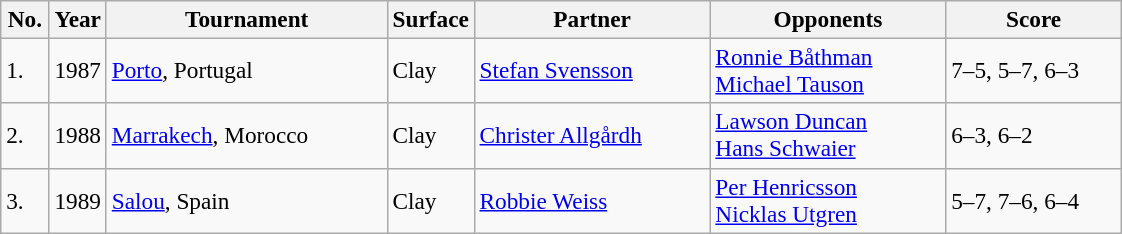<table class="sortable wikitable" style=font-size:97%>
<tr>
<th style="width:25px">No.</th>
<th style="width:30px">Year</th>
<th style="width:180px">Tournament</th>
<th style="width:50px">Surface</th>
<th style="width:150px">Partner</th>
<th style="width:150px">Opponents</th>
<th style="width:110px" class="unsortable">Score</th>
</tr>
<tr>
<td>1.</td>
<td>1987</td>
<td><a href='#'>Porto</a>, Portugal</td>
<td>Clay</td>
<td> <a href='#'>Stefan Svensson</a></td>
<td> <a href='#'>Ronnie Båthman</a><br> <a href='#'>Michael Tauson</a></td>
<td>7–5, 5–7, 6–3</td>
</tr>
<tr>
<td>2.</td>
<td>1988</td>
<td><a href='#'>Marrakech</a>, Morocco</td>
<td>Clay</td>
<td> <a href='#'>Christer Allgårdh</a></td>
<td> <a href='#'>Lawson Duncan</a><br> <a href='#'>Hans Schwaier</a></td>
<td>6–3, 6–2</td>
</tr>
<tr>
<td>3.</td>
<td>1989</td>
<td><a href='#'>Salou</a>, Spain</td>
<td>Clay</td>
<td> <a href='#'>Robbie Weiss</a></td>
<td> <a href='#'>Per Henricsson</a><br> <a href='#'>Nicklas Utgren</a></td>
<td>5–7, 7–6, 6–4</td>
</tr>
</table>
